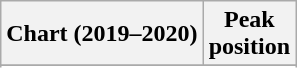<table class="wikitable sortable plainrowheaders" style="text-align:center">
<tr>
<th scope="col">Chart (2019–2020)</th>
<th scope="col">Peak<br>position</th>
</tr>
<tr>
</tr>
<tr>
</tr>
<tr>
</tr>
</table>
